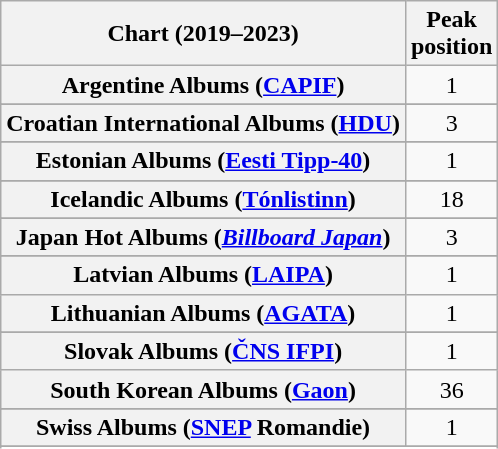<table class="wikitable sortable plainrowheaders" style="text-align:center">
<tr>
<th scope="col">Chart (2019–2023)</th>
<th scope="col">Peak<br>position</th>
</tr>
<tr>
<th scope="row">Argentine Albums (<a href='#'>CAPIF</a>)</th>
<td>1</td>
</tr>
<tr>
</tr>
<tr>
</tr>
<tr>
</tr>
<tr>
</tr>
<tr>
</tr>
<tr>
<th scope="row">Croatian International Albums (<a href='#'>HDU</a>)</th>
<td>3</td>
</tr>
<tr>
</tr>
<tr>
</tr>
<tr>
</tr>
<tr>
<th scope="row">Estonian Albums (<a href='#'>Eesti Tipp-40</a>)</th>
<td>1</td>
</tr>
<tr>
</tr>
<tr>
</tr>
<tr>
</tr>
<tr>
</tr>
<tr>
</tr>
<tr>
<th scope="row">Icelandic Albums (<a href='#'>Tónlistinn</a>)</th>
<td>18</td>
</tr>
<tr>
</tr>
<tr>
</tr>
<tr>
<th scope="row">Japan Hot Albums (<em><a href='#'>Billboard Japan</a></em>)</th>
<td>3</td>
</tr>
<tr>
</tr>
<tr>
<th scope="row">Latvian Albums (<a href='#'>LAIPA</a>)</th>
<td>1</td>
</tr>
<tr>
<th scope="row">Lithuanian Albums (<a href='#'>AGATA</a>)</th>
<td>1</td>
</tr>
<tr>
</tr>
<tr>
</tr>
<tr>
</tr>
<tr>
</tr>
<tr>
</tr>
<tr>
</tr>
<tr>
<th scope="row">Slovak Albums (<a href='#'>ČNS IFPI</a>)</th>
<td>1</td>
</tr>
<tr>
<th scope="row">South Korean Albums (<a href='#'>Gaon</a>)</th>
<td>36</td>
</tr>
<tr>
</tr>
<tr>
</tr>
<tr>
</tr>
<tr>
<th scope="row">Swiss Albums (<a href='#'>SNEP</a> Romandie)</th>
<td>1</td>
</tr>
<tr>
</tr>
<tr>
</tr>
<tr>
</tr>
</table>
